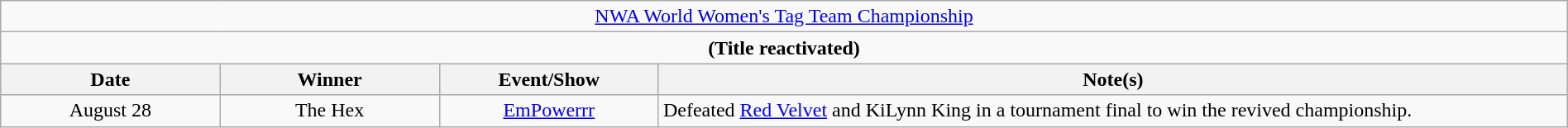<table class="wikitable" style="text-align:center; width:100%;">
<tr>
<td colspan="4" style="text-align: center;"><a href='#'>NWA World Women's Tag Team Championship</a></td>
</tr>
<tr>
<td colspan="4" style="text-align: center;"><strong>(Title reactivated)</strong></td>
</tr>
<tr>
<th width=14%>Date</th>
<th width=14%>Winner</th>
<th width=14%>Event/Show</th>
<th width=58%>Note(s)</th>
</tr>
<tr>
<td>August 28</td>
<td>The Hex<br></td>
<td><a href='#'>EmPowerrr</a></td>
<td align=left>Defeated <a href='#'>Red Velvet</a> and KiLynn King in a tournament final to win the revived championship.</td>
</tr>
</table>
